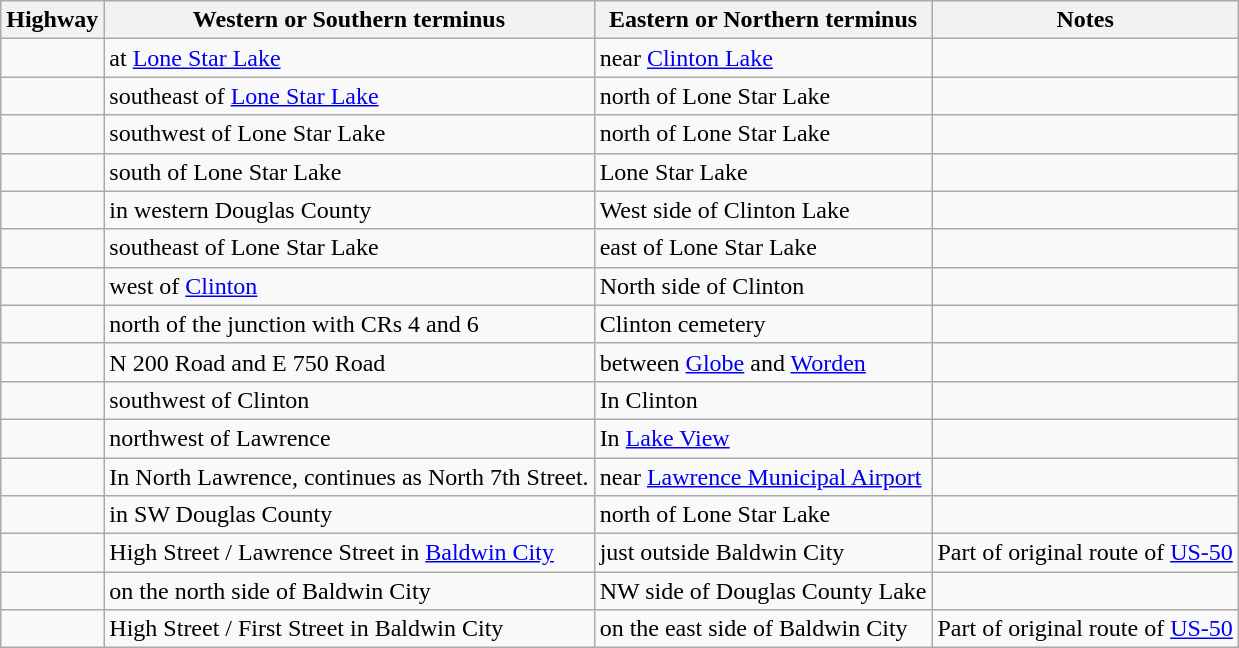<table class=wikitable>
<tr>
<th>Highway</th>
<th>Western or Southern terminus</th>
<th>Eastern or Northern terminus</th>
<th>Notes</th>
</tr>
<tr>
<td></td>
<td> at <a href='#'>Lone Star Lake</a></td>
<td> near <a href='#'>Clinton Lake</a></td>
<td></td>
</tr>
<tr>
<td></td>
<td> southeast of <a href='#'>Lone Star Lake</a></td>
<td> north of Lone Star Lake</td>
<td></td>
</tr>
<tr>
<td></td>
<td> southwest of Lone Star Lake</td>
<td> north of Lone Star Lake</td>
<td></td>
</tr>
<tr>
<td></td>
<td> south of Lone Star Lake</td>
<td>Lone Star Lake</td>
<td></td>
</tr>
<tr>
<td></td>
<td> in western Douglas County</td>
<td>West side of Clinton Lake</td>
<td></td>
</tr>
<tr>
<td></td>
<td> southeast of Lone Star Lake</td>
<td> east of Lone Star Lake</td>
<td></td>
</tr>
<tr>
<td></td>
<td> west of <a href='#'>Clinton</a></td>
<td>North side of Clinton</td>
<td></td>
</tr>
<tr>
<td></td>
<td> north of the junction with CRs 4 and 6</td>
<td>Clinton cemetery</td>
<td></td>
</tr>
<tr>
<td></td>
<td>N 200 Road and E 750 Road</td>
<td> between <a href='#'>Globe</a> and <a href='#'>Worden</a></td>
<td></td>
</tr>
<tr>
<td></td>
<td> southwest of Clinton</td>
<td>In Clinton</td>
<td></td>
</tr>
<tr>
<td></td>
<td> northwest of Lawrence</td>
<td>In <a href='#'>Lake View</a></td>
<td></td>
</tr>
<tr>
<td></td>
<td>In North Lawrence, continues as North 7th Street.</td>
<td> near <a href='#'>Lawrence Municipal Airport</a></td>
<td></td>
</tr>
<tr>
<td></td>
<td> in SW Douglas County</td>
<td> north of Lone Star Lake</td>
<td></td>
</tr>
<tr>
<td></td>
<td>High Street / Lawrence Street in <a href='#'>Baldwin City</a></td>
<td> just outside Baldwin City</td>
<td>Part of original route of <a href='#'>US-50</a></td>
</tr>
<tr>
<td></td>
<td> on the north side of Baldwin City</td>
<td>NW side of Douglas County Lake</td>
<td></td>
</tr>
<tr>
<td></td>
<td>High Street / First Street in Baldwin City</td>
<td> on the east side of Baldwin City</td>
<td>Part of original route of <a href='#'>US-50</a></td>
</tr>
</table>
